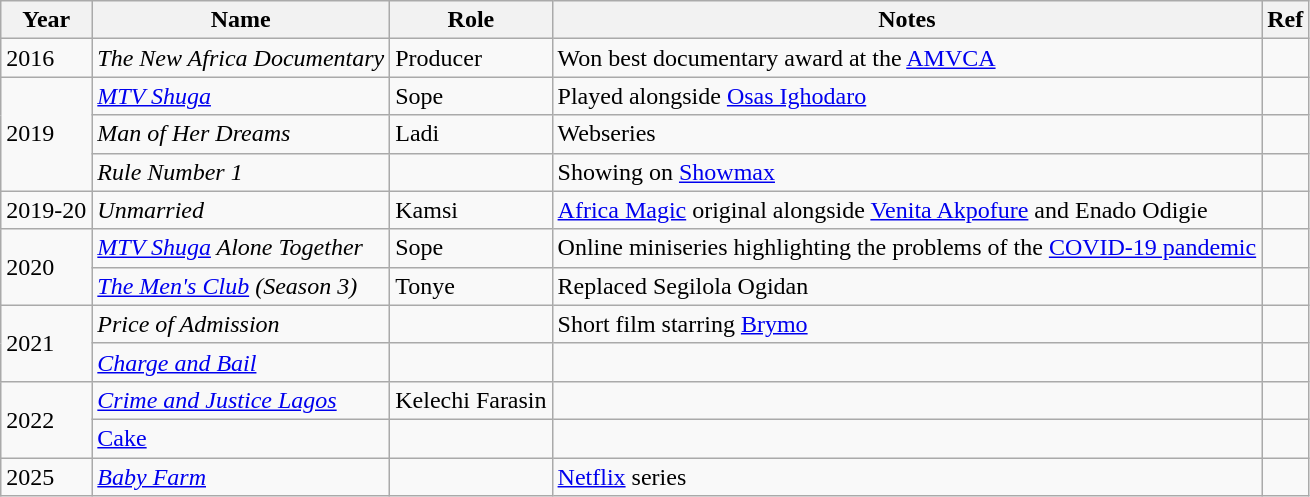<table class="wikitable sortable">
<tr>
<th>Year</th>
<th>Name</th>
<th>Role</th>
<th>Notes</th>
<th>Ref</th>
</tr>
<tr>
<td>2016</td>
<td><em>The New Africa Documentary</em></td>
<td>Producer</td>
<td>Won best documentary award at the <a href='#'>AMVCA</a></td>
<td></td>
</tr>
<tr>
<td rowspan="3">2019</td>
<td><em><a href='#'>MTV Shuga</a></em></td>
<td>Sope</td>
<td>Played alongside <a href='#'>Osas Ighodaro</a></td>
<td></td>
</tr>
<tr>
<td><em>Man of Her Dreams</em></td>
<td>Ladi</td>
<td>Webseries</td>
<td></td>
</tr>
<tr>
<td><em>Rule Number 1</em></td>
<td></td>
<td>Showing on <a href='#'>Showmax</a></td>
<td></td>
</tr>
<tr>
<td>2019-20</td>
<td><em>Unmarried</em></td>
<td>Kamsi</td>
<td><a href='#'>Africa Magic</a> original alongside <a href='#'>Venita Akpofure</a> and Enado Odigie</td>
<td></td>
</tr>
<tr>
<td rowspan="2">2020</td>
<td><em><a href='#'>MTV Shuga</a> Alone Together</em></td>
<td>Sope</td>
<td>Online miniseries highlighting the problems of the <a href='#'>COVID-19 pandemic</a></td>
<td></td>
</tr>
<tr>
<td><em><a href='#'>The Men's Club</a> (Season 3)</em></td>
<td>Tonye</td>
<td>Replaced Segilola Ogidan</td>
<td></td>
</tr>
<tr>
<td rowspan="2">2021</td>
<td><em>Price of Admission</em></td>
<td></td>
<td>Short film starring <a href='#'>Brymo</a></td>
<td></td>
</tr>
<tr>
<td><em><a href='#'>Charge and Bail</a></em></td>
<td></td>
<td></td>
<td></td>
</tr>
<tr>
<td rowspan="2">2022</td>
<td><em><a href='#'>Crime and Justice Lagos</a></em></td>
<td>Kelechi Farasin</td>
<td></td>
<td></td>
</tr>
<tr>
<td><a href='#'>Cake</a></td>
<td></td>
<td></td>
<td></td>
</tr>
<tr>
<td>2025</td>
<td><em><a href='#'>Baby Farm</a></em></td>
<td></td>
<td><a href='#'>Netflix</a> series</td>
<td></td>
</tr>
</table>
